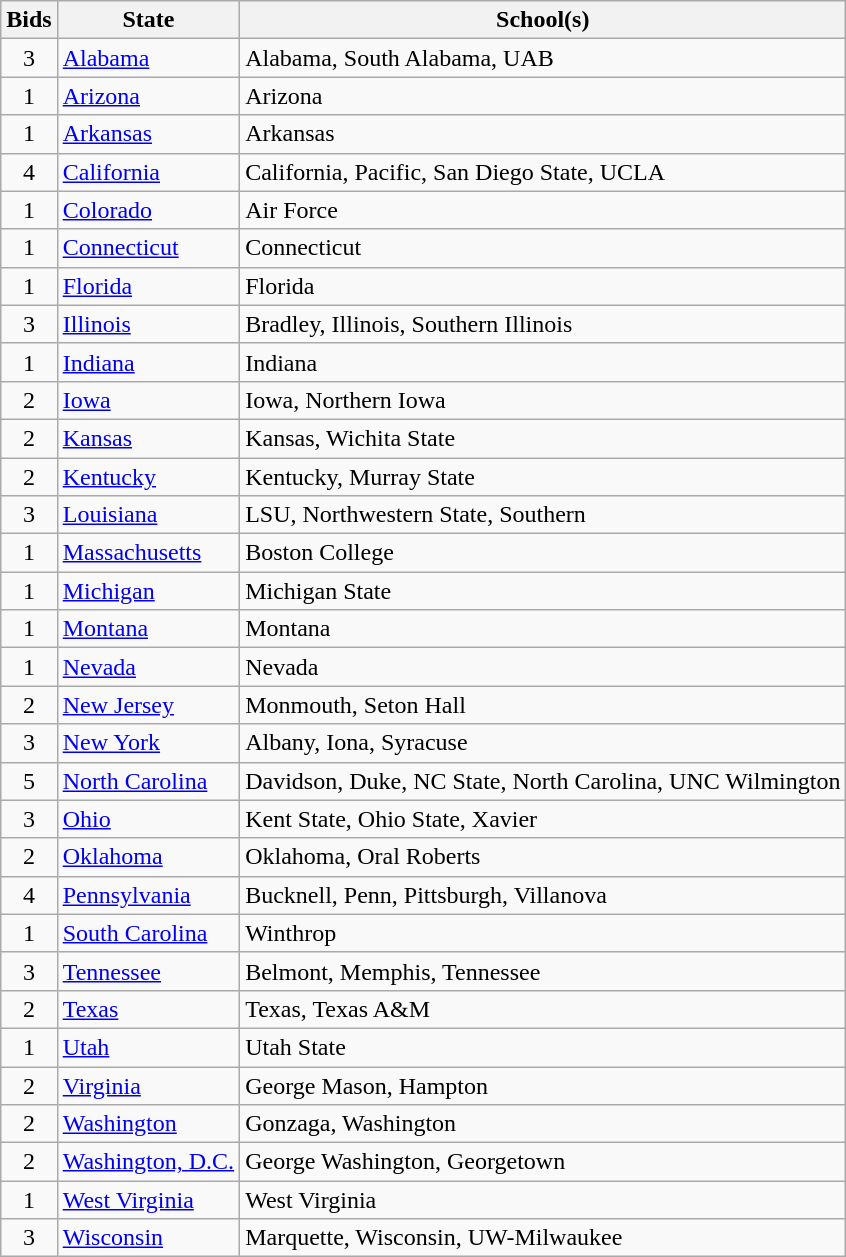<table class="wikitable sortable">
<tr>
<th>Bids</th>
<th>State</th>
<th>School(s)</th>
</tr>
<tr>
<td align="center">3</td>
<td><a href='#'>Alabama</a></td>
<td>Alabama, South Alabama, UAB</td>
</tr>
<tr>
<td align="center">1</td>
<td><a href='#'>Arizona</a></td>
<td>Arizona</td>
</tr>
<tr>
<td align="center">1</td>
<td><a href='#'>Arkansas</a></td>
<td>Arkansas</td>
</tr>
<tr>
<td align="center">4</td>
<td><a href='#'>California</a></td>
<td>California, Pacific, San Diego State, UCLA</td>
</tr>
<tr>
<td align="center">1</td>
<td><a href='#'>Colorado</a></td>
<td>Air Force</td>
</tr>
<tr>
<td align="center">1</td>
<td><a href='#'>Connecticut</a></td>
<td>Connecticut</td>
</tr>
<tr>
<td align="center">1</td>
<td><a href='#'>Florida</a></td>
<td>Florida</td>
</tr>
<tr>
<td align="center">3</td>
<td><a href='#'>Illinois</a></td>
<td>Bradley, Illinois, Southern Illinois</td>
</tr>
<tr>
<td align="center">1</td>
<td><a href='#'>Indiana</a></td>
<td>Indiana</td>
</tr>
<tr>
<td align="center">2</td>
<td><a href='#'>Iowa</a></td>
<td>Iowa, Northern Iowa</td>
</tr>
<tr>
<td align="center">2</td>
<td><a href='#'>Kansas</a></td>
<td>Kansas, Wichita State</td>
</tr>
<tr>
<td align="center">2</td>
<td><a href='#'>Kentucky</a></td>
<td>Kentucky, Murray State</td>
</tr>
<tr>
<td align="center">3</td>
<td><a href='#'>Louisiana</a></td>
<td>LSU, Northwestern State, Southern</td>
</tr>
<tr>
<td align="center">1</td>
<td><a href='#'>Massachusetts</a></td>
<td>Boston College</td>
</tr>
<tr>
<td align="center">1</td>
<td><a href='#'>Michigan</a></td>
<td>Michigan State</td>
</tr>
<tr>
<td align="center">1</td>
<td><a href='#'>Montana</a></td>
<td>Montana</td>
</tr>
<tr>
<td align="center">1</td>
<td><a href='#'>Nevada</a></td>
<td>Nevada</td>
</tr>
<tr>
<td align="center">2</td>
<td><a href='#'>New Jersey</a></td>
<td>Monmouth, Seton Hall</td>
</tr>
<tr>
<td align="center">3</td>
<td><a href='#'>New York</a></td>
<td>Albany, Iona, Syracuse</td>
</tr>
<tr>
<td align="center">5</td>
<td><a href='#'>North Carolina</a></td>
<td>Davidson, Duke, NC State, North Carolina, UNC Wilmington</td>
</tr>
<tr>
<td align="center">3</td>
<td><a href='#'>Ohio</a></td>
<td>Kent State, Ohio State, Xavier</td>
</tr>
<tr>
<td align="center">2</td>
<td><a href='#'>Oklahoma</a></td>
<td>Oklahoma, Oral Roberts</td>
</tr>
<tr>
<td align="center">4</td>
<td><a href='#'>Pennsylvania</a></td>
<td>Bucknell, Penn, Pittsburgh, Villanova</td>
</tr>
<tr>
<td align="center">1</td>
<td><a href='#'>South Carolina</a></td>
<td>Winthrop</td>
</tr>
<tr>
<td align="center">3</td>
<td><a href='#'>Tennessee</a></td>
<td>Belmont, Memphis, Tennessee</td>
</tr>
<tr>
<td align="center">2</td>
<td><a href='#'>Texas</a></td>
<td>Texas, Texas A&M</td>
</tr>
<tr>
<td align="center">1</td>
<td><a href='#'>Utah</a></td>
<td>Utah State</td>
</tr>
<tr>
<td align="center">2</td>
<td><a href='#'>Virginia</a></td>
<td>George Mason, Hampton</td>
</tr>
<tr>
<td align="center">2</td>
<td><a href='#'>Washington</a></td>
<td>Gonzaga, Washington</td>
</tr>
<tr>
<td align="center">2</td>
<td><a href='#'>Washington, D.C.</a></td>
<td>George Washington, Georgetown</td>
</tr>
<tr>
<td align="center">1</td>
<td><a href='#'>West Virginia</a></td>
<td>West Virginia</td>
</tr>
<tr>
<td align="center">3</td>
<td><a href='#'>Wisconsin</a></td>
<td>Marquette, Wisconsin, UW-Milwaukee</td>
</tr>
</table>
